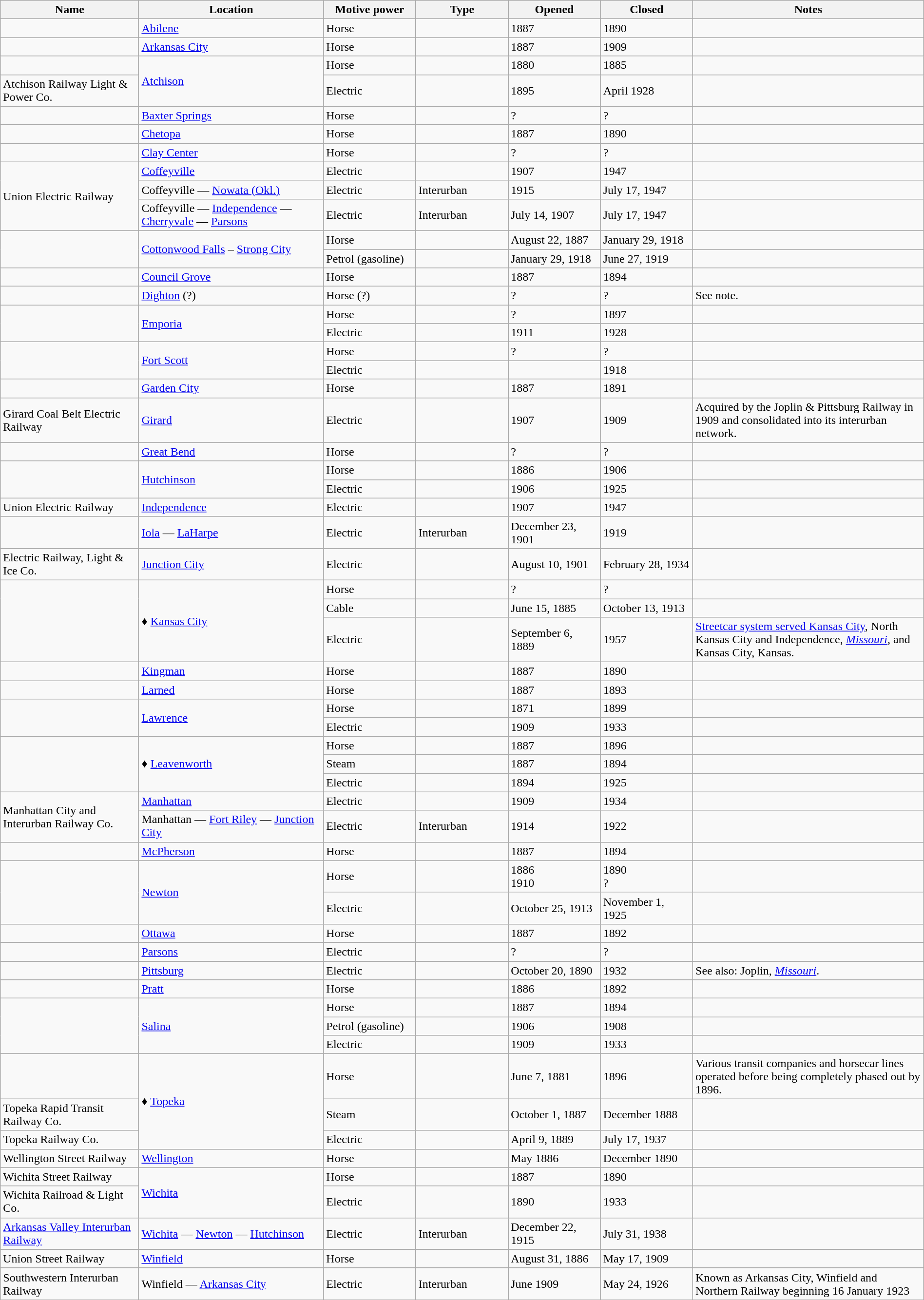<table class="wikitable sortable" width=100%>
<tr>
<th width=15%>Name</th>
<th width=20%>Location</th>
<th width=10%>Motive power</th>
<th width=10%>Type</th>
<th width=10%>Opened</th>
<th width=10%>Closed</th>
<th class="unsortable" width=25%>Notes</th>
</tr>
<tr>
<td> </td>
<td><a href='#'>Abilene</a></td>
<td>Horse</td>
<td> </td>
<td>1887</td>
<td>1890</td>
<td> </td>
</tr>
<tr>
<td> </td>
<td><a href='#'>Arkansas City</a></td>
<td>Horse</td>
<td> </td>
<td>1887</td>
<td>1909</td>
<td> </td>
</tr>
<tr>
<td> </td>
<td rowspan="2"><a href='#'>Atchison</a></td>
<td>Horse</td>
<td> </td>
<td>1880</td>
<td>1885</td>
<td> </td>
</tr>
<tr>
<td>Atchison Railway Light & Power Co.</td>
<td>Electric</td>
<td> </td>
<td>1895</td>
<td>April 1928</td>
<td> </td>
</tr>
<tr>
<td> </td>
<td><a href='#'>Baxter Springs</a></td>
<td>Horse</td>
<td> </td>
<td>?</td>
<td>?</td>
<td> </td>
</tr>
<tr>
<td> </td>
<td><a href='#'>Chetopa</a></td>
<td>Horse</td>
<td> </td>
<td>1887</td>
<td>1890</td>
<td> </td>
</tr>
<tr>
<td> </td>
<td><a href='#'>Clay Center</a></td>
<td>Horse</td>
<td> </td>
<td>?</td>
<td>?</td>
<td> </td>
</tr>
<tr>
<td rowspan="3">Union Electric Railway</td>
<td><a href='#'>Coffeyville</a></td>
<td>Electric</td>
<td> </td>
<td>1907</td>
<td>1947</td>
<td> </td>
</tr>
<tr>
<td>Coffeyville ― <a href='#'>Nowata (Okl.)</a></td>
<td>Electric</td>
<td>Interurban</td>
<td>1915</td>
<td>July 17, 1947</td>
<td> </td>
</tr>
<tr>
<td>Coffeyville ― <a href='#'>Independence</a> ― <a href='#'>Cherryvale</a> ― <a href='#'>Parsons</a></td>
<td>Electric</td>
<td>Interurban</td>
<td>July 14, 1907</td>
<td>July 17, 1947</td>
<td> </td>
</tr>
<tr>
<td rowspan="2"> </td>
<td rowspan="2"><a href='#'>Cottonwood Falls</a> – <a href='#'>Strong City</a></td>
<td>Horse</td>
<td> </td>
<td>August 22, 1887</td>
<td>January 29, 1918</td>
<td> </td>
</tr>
<tr>
<td>Petrol (gasoline)</td>
<td> </td>
<td>January 29, 1918</td>
<td>June 27, 1919</td>
<td> </td>
</tr>
<tr>
<td> </td>
<td><a href='#'>Council Grove</a></td>
<td>Horse</td>
<td> </td>
<td>1887</td>
<td>1894</td>
<td> </td>
</tr>
<tr>
<td> </td>
<td><a href='#'>Dighton</a> (?)</td>
<td>Horse (?)</td>
<td> </td>
<td>?</td>
<td>?</td>
<td>See note.</td>
</tr>
<tr>
<td rowspan="2"> </td>
<td rowspan="2"><a href='#'>Emporia</a></td>
<td>Horse</td>
<td> </td>
<td>?</td>
<td>1897</td>
<td> </td>
</tr>
<tr>
<td>Electric</td>
<td> </td>
<td>1911</td>
<td>1928</td>
<td> </td>
</tr>
<tr>
<td rowspan="2"> </td>
<td rowspan="2"><a href='#'>Fort Scott</a></td>
<td>Horse</td>
<td> </td>
<td>?</td>
<td>?</td>
<td> </td>
</tr>
<tr>
<td>Electric</td>
<td> </td>
<td></td>
<td>1918</td>
<td> </td>
</tr>
<tr>
<td> </td>
<td><a href='#'>Garden City</a></td>
<td>Horse</td>
<td> </td>
<td>1887</td>
<td>1891</td>
<td> </td>
</tr>
<tr>
<td>Girard Coal Belt Electric Railway</td>
<td><a href='#'>Girard</a></td>
<td>Electric</td>
<td> </td>
<td>1907</td>
<td>1909</td>
<td>Acquired by the Joplin & Pittsburg Railway in 1909 and consolidated into its interurban network.</td>
</tr>
<tr>
<td> </td>
<td><a href='#'>Great Bend</a></td>
<td>Horse</td>
<td> </td>
<td>?</td>
<td>?</td>
<td> </td>
</tr>
<tr>
<td rowspan="2"> </td>
<td rowspan="2"><a href='#'>Hutchinson</a></td>
<td>Horse</td>
<td> </td>
<td>1886</td>
<td>1906</td>
<td> </td>
</tr>
<tr>
<td>Electric</td>
<td> </td>
<td>1906</td>
<td>1925</td>
<td> </td>
</tr>
<tr>
<td>Union Electric Railway</td>
<td><a href='#'>Independence</a></td>
<td>Electric</td>
<td> </td>
<td>1907</td>
<td>1947</td>
<td> </td>
</tr>
<tr>
<td> </td>
<td><a href='#'>Iola</a> ― <a href='#'>LaHarpe</a></td>
<td>Electric</td>
<td>Interurban</td>
<td>December 23, 1901</td>
<td>1919</td>
<td> </td>
</tr>
<tr>
<td>Electric Railway, Light & Ice Co.</td>
<td><a href='#'>Junction City</a></td>
<td>Electric</td>
<td> </td>
<td>August 10, 1901</td>
<td>February 28, 1934</td>
<td></td>
</tr>
<tr>
<td rowspan="3"> </td>
<td rowspan="3">♦ <a href='#'>Kansas City</a></td>
<td>Horse</td>
<td> </td>
<td>?</td>
<td>?</td>
<td> </td>
</tr>
<tr>
<td>Cable</td>
<td> </td>
<td>June 15, 1885</td>
<td>October 13, 1913</td>
<td> </td>
</tr>
<tr>
<td>Electric</td>
<td> </td>
<td>September 6, 1889</td>
<td>1957</td>
<td><a href='#'>Streetcar system served Kansas City</a>, North Kansas City and Independence, <em><a href='#'>Missouri</a></em>, and Kansas City, Kansas.</td>
</tr>
<tr>
<td> </td>
<td><a href='#'>Kingman</a></td>
<td>Horse</td>
<td> </td>
<td>1887</td>
<td>1890</td>
<td> </td>
</tr>
<tr>
<td> </td>
<td><a href='#'>Larned</a></td>
<td>Horse</td>
<td> </td>
<td>1887</td>
<td>1893</td>
<td> </td>
</tr>
<tr>
<td rowspan="2"> </td>
<td rowspan="2"><a href='#'>Lawrence</a></td>
<td>Horse</td>
<td> </td>
<td>1871</td>
<td>1899</td>
<td> </td>
</tr>
<tr>
<td>Electric</td>
<td> </td>
<td>1909</td>
<td>1933</td>
<td> </td>
</tr>
<tr>
<td rowspan="3"> </td>
<td rowspan="3">♦ <a href='#'>Leavenworth</a></td>
<td>Horse</td>
<td> </td>
<td>1887</td>
<td>1896</td>
<td> </td>
</tr>
<tr>
<td>Steam</td>
<td> </td>
<td>1887</td>
<td>1894</td>
</tr>
<tr>
<td>Electric</td>
<td> </td>
<td>1894</td>
<td>1925</td>
<td> </td>
</tr>
<tr>
<td rowspan="2">Manhattan City and Interurban Railway Co.</td>
<td><a href='#'>Manhattan</a></td>
<td>Electric</td>
<td> </td>
<td>1909</td>
<td>1934</td>
<td> </td>
</tr>
<tr>
<td>Manhattan ― <a href='#'>Fort Riley</a> ― <a href='#'>Junction City</a></td>
<td>Electric</td>
<td>Interurban</td>
<td>1914</td>
<td>1922</td>
<td> </td>
</tr>
<tr>
<td> </td>
<td><a href='#'>McPherson</a></td>
<td>Horse</td>
<td> </td>
<td>1887</td>
<td>1894</td>
<td> </td>
</tr>
<tr>
<td rowspan="2"> </td>
<td rowspan="2"><a href='#'>Newton</a></td>
<td>Horse</td>
<td> </td>
<td>1886<br>1910</td>
<td>1890<br>?</td>
<td> </td>
</tr>
<tr>
<td>Electric</td>
<td> </td>
<td>October 25, 1913</td>
<td>November 1, 1925</td>
<td> </td>
</tr>
<tr>
<td> </td>
<td><a href='#'>Ottawa</a></td>
<td>Horse</td>
<td> </td>
<td>1887</td>
<td>1892</td>
<td> </td>
</tr>
<tr>
<td> </td>
<td><a href='#'>Parsons</a></td>
<td>Electric</td>
<td> </td>
<td>?</td>
<td>?</td>
<td> </td>
</tr>
<tr>
<td> </td>
<td><a href='#'>Pittsburg</a></td>
<td>Electric</td>
<td> </td>
<td>October 20, 1890</td>
<td>1932</td>
<td>See also: Joplin, <em><a href='#'>Missouri</a></em>.</td>
</tr>
<tr>
<td> </td>
<td><a href='#'>Pratt</a></td>
<td>Horse</td>
<td> </td>
<td>1886</td>
<td>1892</td>
<td> </td>
</tr>
<tr>
<td rowspan="3"> </td>
<td rowspan="3"><a href='#'>Salina</a></td>
<td>Horse</td>
<td> </td>
<td>1887</td>
<td>1894</td>
<td> </td>
</tr>
<tr>
<td>Petrol (gasoline)</td>
<td> </td>
<td>1906</td>
<td>1908</td>
<td> </td>
</tr>
<tr>
<td>Electric</td>
<td> </td>
<td>1909</td>
<td>1933</td>
<td> </td>
</tr>
<tr>
<td> </td>
<td rowspan="3">♦ <a href='#'>Topeka</a></td>
<td>Horse</td>
<td> </td>
<td>June 7, 1881</td>
<td>1896</td>
<td>Various transit companies and horsecar lines operated before being completely phased out by 1896.</td>
</tr>
<tr>
<td>Topeka Rapid Transit Railway Co.</td>
<td>Steam</td>
<td> </td>
<td>October 1, 1887</td>
<td>December 1888</td>
<td> </td>
</tr>
<tr>
<td>Topeka Railway Co.</td>
<td>Electric</td>
<td> </td>
<td>April 9, 1889</td>
<td>July 17, 1937</td>
<td> </td>
</tr>
<tr>
<td>Wellington Street Railway</td>
<td><a href='#'>Wellington</a></td>
<td>Horse</td>
<td> </td>
<td>May 1886</td>
<td>December 1890</td>
<td> </td>
</tr>
<tr>
<td>Wichita Street Railway</td>
<td rowspan="2"><a href='#'>Wichita</a></td>
<td>Horse</td>
<td> </td>
<td>1887</td>
<td>1890</td>
<td></td>
</tr>
<tr>
<td>Wichita Railroad & Light Co.</td>
<td>Electric</td>
<td> </td>
<td>1890</td>
<td>1933</td>
<td> </td>
</tr>
<tr>
<td><a href='#'>Arkansas Valley Interurban Railway</a></td>
<td><a href='#'>Wichita</a> ― <a href='#'>Newton</a> ― <a href='#'>Hutchinson</a></td>
<td>Electric</td>
<td>Interurban</td>
<td>December 22, 1915</td>
<td>July 31, 1938</td>
<td> </td>
</tr>
<tr>
<td>Union Street Railway</td>
<td><a href='#'>Winfield</a></td>
<td>Horse</td>
<td> </td>
<td>August 31, 1886</td>
<td>May 17, 1909</td>
<td> </td>
</tr>
<tr>
<td>Southwestern Interurban Railway</td>
<td>Winfield ― <a href='#'>Arkansas City</a></td>
<td>Electric</td>
<td>Interurban</td>
<td>June 1909</td>
<td>May 24, 1926</td>
<td>Known as Arkansas City, Winfield and Northern Railway beginning 16 January 1923</td>
</tr>
<tr>
</tr>
</table>
